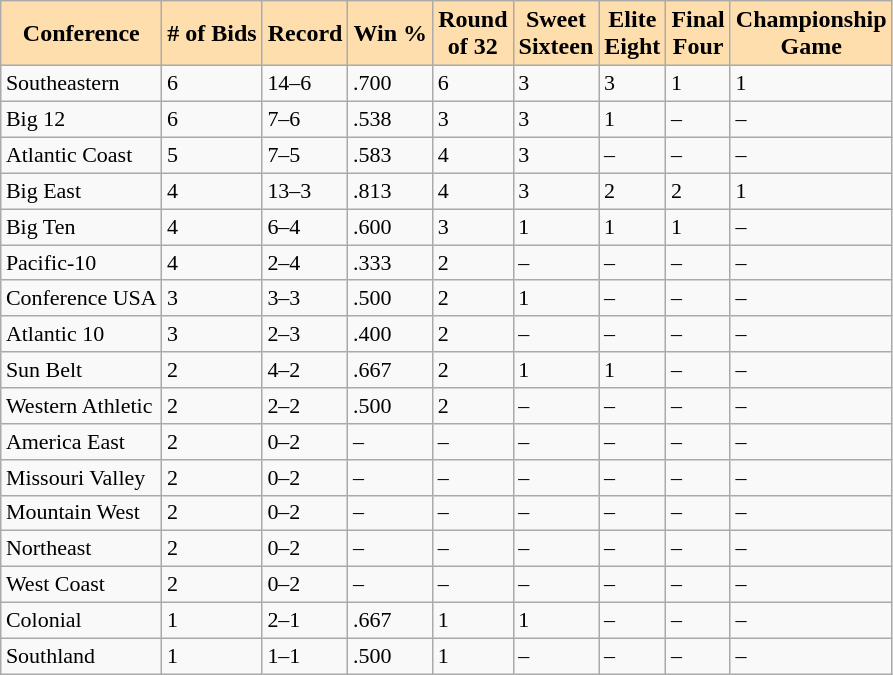<table class="wikitable sortable">
<tr>
<th style="background-color:#FFDEAD;">Conference</th>
<th style="background-color:#FFDEAD;"># of Bids</th>
<th style="background-color:#FFDEAD;">Record</th>
<th style="background-color:#FFDEAD;">Win %</th>
<th style="background-color:#FFDEAD;">Round<br> of 32</th>
<th style="background-color:#FFDEAD;">Sweet<br> Sixteen</th>
<th style="background-color:#FFDEAD;">Elite<br> Eight</th>
<th style="background-color:#FFDEAD;">Final<br> Four</th>
<th style="background-color:#FFDEAD;">Championship<br> Game</th>
</tr>
<tr style="font-size:11pt" valign="bottom">
<td height="15">Southeastern</td>
<td>6</td>
<td>14–6</td>
<td>.700</td>
<td>6</td>
<td>3</td>
<td>3</td>
<td>1</td>
<td>1</td>
</tr>
<tr style="font-size:11pt" valign="bottom">
<td height="15">Big 12</td>
<td>6</td>
<td>7–6</td>
<td>.538</td>
<td>3</td>
<td>3</td>
<td>1</td>
<td>–</td>
<td>–</td>
</tr>
<tr style="font-size:11pt" valign="bottom">
<td height="15">Atlantic Coast</td>
<td>5</td>
<td>7–5</td>
<td>.583</td>
<td>4</td>
<td>3</td>
<td>–</td>
<td>–</td>
<td>–</td>
</tr>
<tr style="font-size:11pt" valign="bottom">
<td height="15">Big East</td>
<td>4</td>
<td>13–3</td>
<td>.813</td>
<td>4</td>
<td>3</td>
<td>2</td>
<td>2</td>
<td>1</td>
</tr>
<tr style="font-size:11pt" valign="bottom">
<td height="15">Big Ten</td>
<td>4</td>
<td>6–4</td>
<td>.600</td>
<td>3</td>
<td>1</td>
<td>1</td>
<td>1</td>
<td>–</td>
</tr>
<tr style="font-size:11pt" valign="bottom">
<td height="15">Pacific-10</td>
<td>4</td>
<td>2–4</td>
<td>.333</td>
<td>2</td>
<td>–</td>
<td>–</td>
<td>–</td>
<td>–</td>
</tr>
<tr style="font-size:11pt" valign="bottom">
<td height="15">Conference USA</td>
<td>3</td>
<td>3–3</td>
<td>.500</td>
<td>2</td>
<td>1</td>
<td>–</td>
<td>–</td>
<td>–</td>
</tr>
<tr style="font-size:11pt" valign="bottom">
<td height="15">Atlantic 10</td>
<td>3</td>
<td>2–3</td>
<td>.400</td>
<td>2</td>
<td>–</td>
<td>–</td>
<td>–</td>
<td>–</td>
</tr>
<tr style="font-size:11pt" valign="bottom">
<td height="15">Sun Belt</td>
<td>2</td>
<td>4–2</td>
<td>.667</td>
<td>2</td>
<td>1</td>
<td>1</td>
<td>–</td>
<td>–</td>
</tr>
<tr style="font-size:11pt" valign="bottom">
<td height="15">Western Athletic</td>
<td>2</td>
<td>2–2</td>
<td>.500</td>
<td>2</td>
<td>–</td>
<td>–</td>
<td>–</td>
<td>–</td>
</tr>
<tr style="font-size:11pt" valign="bottom">
<td height="15">America East</td>
<td>2</td>
<td>0–2</td>
<td>–</td>
<td>–</td>
<td>–</td>
<td>–</td>
<td>–</td>
<td>–</td>
</tr>
<tr style="font-size:11pt" valign="bottom">
<td height="15">Missouri Valley</td>
<td>2</td>
<td>0–2</td>
<td>–</td>
<td>–</td>
<td>–</td>
<td>–</td>
<td>–</td>
<td>–</td>
</tr>
<tr style="font-size:11pt" valign="bottom">
<td height="15">Mountain West</td>
<td>2</td>
<td>0–2</td>
<td>–</td>
<td>–</td>
<td>–</td>
<td>–</td>
<td>–</td>
<td>–</td>
</tr>
<tr style="font-size:11pt" valign="bottom">
<td height="15">Northeast</td>
<td>2</td>
<td>0–2</td>
<td>–</td>
<td>–</td>
<td>–</td>
<td>–</td>
<td>–</td>
<td>–</td>
</tr>
<tr style="font-size:11pt" valign="bottom">
<td height="15">West Coast</td>
<td>2</td>
<td>0–2</td>
<td>–</td>
<td>–</td>
<td>–</td>
<td>–</td>
<td>–</td>
<td>–</td>
</tr>
<tr style="font-size:11pt" valign="bottom">
<td height="15">Colonial</td>
<td>1</td>
<td>2–1</td>
<td>.667</td>
<td>1</td>
<td>1</td>
<td>–</td>
<td>–</td>
<td>–</td>
</tr>
<tr style="font-size:11pt" valign="bottom">
<td height="15">Southland</td>
<td>1</td>
<td>1–1</td>
<td>.500</td>
<td>1</td>
<td>–</td>
<td>–</td>
<td>–</td>
<td>–</td>
</tr>
</table>
